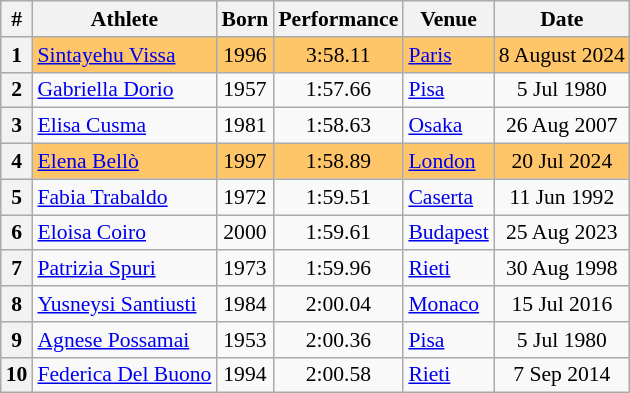<table class="wikitable" style="font-size:90%; text-align:center;">
<tr>
<th>#</th>
<th>Athlete</th>
<th>Born</th>
<th>Performance</th>
<th>Venue</th>
<th>Date</th>
</tr>
<tr bgcolor=ffc569>
<th>1</th>
<td align=left><a href='#'>Sintayehu Vissa</a></td>
<td>1996</td>
<td>3:58.11</td>
<td align=left> <a href='#'>Paris</a></td>
<td>8 August 2024</td>
</tr>
<tr>
<th>2</th>
<td align=left><a href='#'>Gabriella Dorio</a></td>
<td>1957</td>
<td>1:57.66</td>
<td align=left> <a href='#'>Pisa</a></td>
<td>5 Jul 1980</td>
</tr>
<tr>
<th>3</th>
<td align=left><a href='#'>Elisa Cusma</a></td>
<td>1981</td>
<td>1:58.63</td>
<td align=left> <a href='#'>Osaka</a></td>
<td>26 Aug 2007</td>
</tr>
<tr bgcolor=ffc569>
<th>4</th>
<td align=left><a href='#'>Elena Bellò</a></td>
<td>1997</td>
<td>1:58.89</td>
<td align=left> <a href='#'>London</a></td>
<td>20 Jul 2024</td>
</tr>
<tr>
<th>5</th>
<td align=left><a href='#'>Fabia Trabaldo</a></td>
<td>1972</td>
<td>1:59.51</td>
<td align=left> <a href='#'>Caserta</a></td>
<td>11 Jun 1992</td>
</tr>
<tr>
<th>6</th>
<td align=left><a href='#'>Eloisa Coiro</a></td>
<td>2000</td>
<td>1:59.61</td>
<td align=left> <a href='#'>Budapest</a></td>
<td>25 Aug 2023</td>
</tr>
<tr>
<th>7</th>
<td align=left><a href='#'>Patrizia Spuri</a></td>
<td>1973</td>
<td>1:59.96</td>
<td align=left> <a href='#'>Rieti</a></td>
<td>30 Aug 1998</td>
</tr>
<tr>
<th>8</th>
<td align=left><a href='#'>Yusneysi Santiusti</a></td>
<td>1984</td>
<td>2:00.04</td>
<td align=left> <a href='#'>Monaco</a></td>
<td>15 Jul 2016</td>
</tr>
<tr>
<th>9</th>
<td align=left><a href='#'>Agnese Possamai</a></td>
<td>1953</td>
<td>2:00.36</td>
<td align=left> <a href='#'>Pisa</a></td>
<td>5 Jul 1980</td>
</tr>
<tr>
<th>10</th>
<td align=left><a href='#'>Federica Del Buono</a></td>
<td>1994</td>
<td>2:00.58</td>
<td align=left> <a href='#'>Rieti</a></td>
<td>7 Sep 2014</td>
</tr>
</table>
